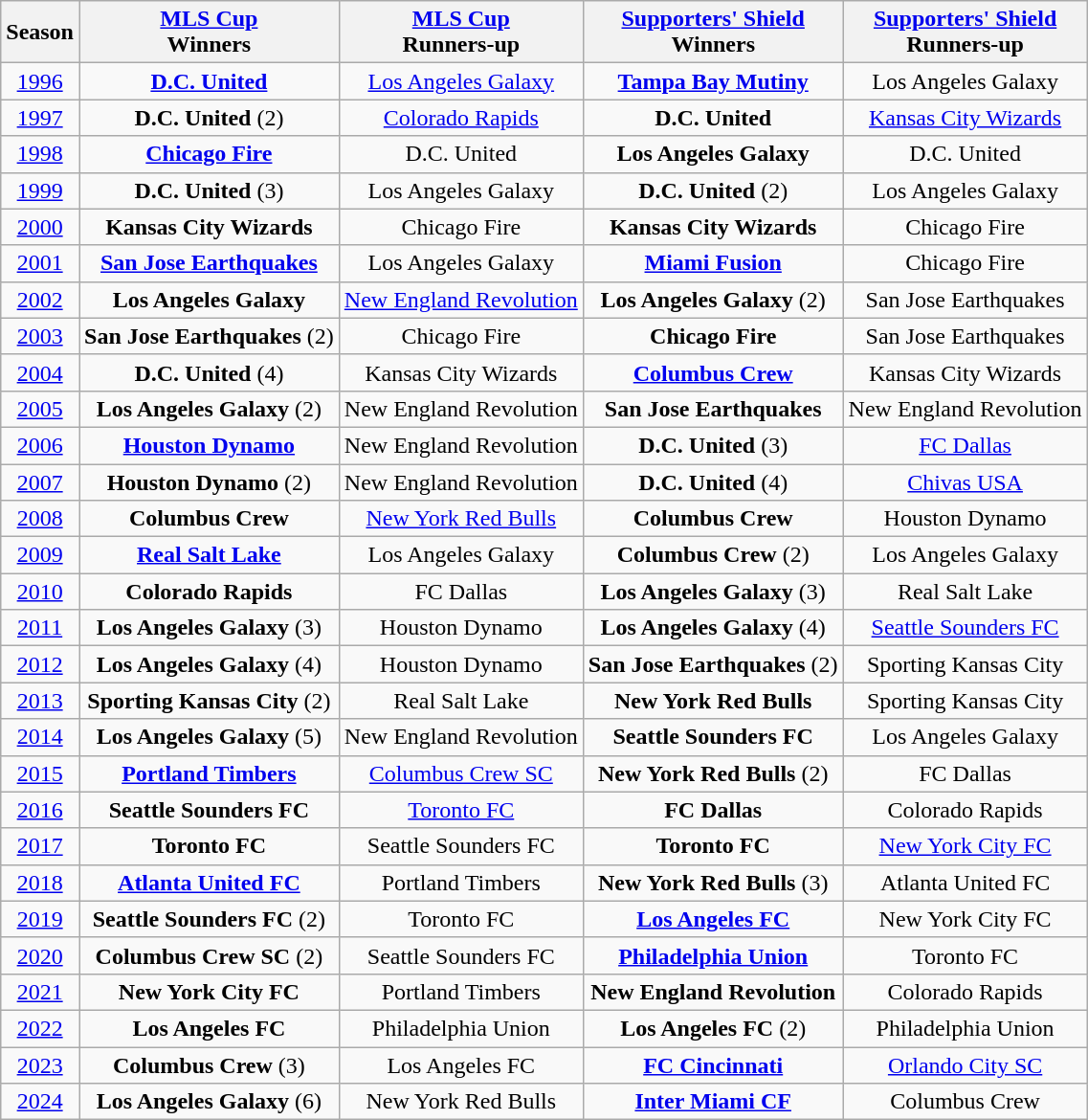<table class="wikitable sortable" style="text-align:center; margin-left:1em">
<tr>
<th>Season</th>
<th><a href='#'>MLS Cup</a><br>Winners</th>
<th><a href='#'>MLS Cup</a><br>Runners-up</th>
<th><a href='#'>Supporters' Shield</a><br>Winners</th>
<th><a href='#'>Supporters' Shield</a><br>Runners-up</th>
</tr>
<tr>
<td style="text-align:center;"><a href='#'>1996</a></td>
<td><strong><a href='#'>D.C. United</a></strong></td>
<td><a href='#'>Los Angeles Galaxy</a></td>
<td><strong><a href='#'>Tampa Bay Mutiny</a></strong></td>
<td>Los Angeles Galaxy</td>
</tr>
<tr>
<td style="text-align:center;"><a href='#'>1997</a></td>
<td><strong>D.C. United</strong> (2)</td>
<td><a href='#'>Colorado Rapids</a></td>
<td><strong>D.C. United</strong></td>
<td><a href='#'>Kansas City Wizards</a></td>
</tr>
<tr>
<td style="text-align:center;"><a href='#'>1998</a></td>
<td><strong><a href='#'>Chicago Fire</a> </strong></td>
<td>D.C. United</td>
<td><strong>Los Angeles Galaxy</strong></td>
<td>D.C. United</td>
</tr>
<tr>
<td style="text-align:center;"><a href='#'>1999</a></td>
<td><strong>D.C. United</strong> (3)</td>
<td>Los Angeles Galaxy</td>
<td><strong>D.C. United</strong> (2)</td>
<td>Los Angeles Galaxy</td>
</tr>
<tr>
<td style="text-align:center;"><a href='#'>2000</a></td>
<td><strong>Kansas City Wizards</strong></td>
<td>Chicago Fire</td>
<td><strong>Kansas City Wizards</strong></td>
<td>Chicago Fire</td>
</tr>
<tr>
<td style="text-align:center;"><a href='#'>2001</a></td>
<td><strong><a href='#'>San Jose Earthquakes</a></strong></td>
<td>Los Angeles Galaxy</td>
<td><strong><a href='#'>Miami Fusion</a></strong></td>
<td>Chicago Fire</td>
</tr>
<tr>
<td style="text-align:center;"><a href='#'>2002</a></td>
<td><strong>Los Angeles Galaxy</strong></td>
<td><a href='#'>New England Revolution</a></td>
<td><strong>Los Angeles Galaxy</strong> (2)</td>
<td>San Jose Earthquakes</td>
</tr>
<tr>
<td style="text-align:center;"><a href='#'>2003</a></td>
<td><strong>San Jose Earthquakes</strong> (2)</td>
<td>Chicago Fire</td>
<td><strong>Chicago Fire</strong></td>
<td>San Jose Earthquakes</td>
</tr>
<tr>
<td style="text-align:center;"><a href='#'>2004</a></td>
<td><strong>D.C. United</strong> (4)</td>
<td>Kansas City Wizards</td>
<td><strong><a href='#'>Columbus Crew</a></strong></td>
<td>Kansas City Wizards</td>
</tr>
<tr>
<td style="text-align:center;"><a href='#'>2005</a></td>
<td><strong>Los Angeles Galaxy</strong> (2)</td>
<td>New England Revolution</td>
<td><strong>San Jose Earthquakes</strong></td>
<td>New England Revolution</td>
</tr>
<tr>
<td style="text-align:center;"><a href='#'>2006</a></td>
<td><strong><a href='#'>Houston Dynamo</a></strong></td>
<td>New England Revolution</td>
<td><strong>D.C. United</strong> (3)</td>
<td><a href='#'>FC Dallas</a></td>
</tr>
<tr>
<td style="text-align:center;"><a href='#'>2007</a></td>
<td><strong>Houston Dynamo</strong> (2)</td>
<td>New England Revolution</td>
<td><strong>D.C. United</strong> (4)</td>
<td><a href='#'>Chivas USA</a></td>
</tr>
<tr>
<td style="text-align:center;"><a href='#'>2008</a></td>
<td><strong>Columbus Crew</strong></td>
<td><a href='#'>New York Red Bulls</a></td>
<td><strong>Columbus Crew</strong></td>
<td>Houston Dynamo</td>
</tr>
<tr>
<td style="text-align:center;"><a href='#'>2009</a></td>
<td><strong><a href='#'>Real Salt Lake</a></strong></td>
<td>Los Angeles Galaxy</td>
<td><strong>Columbus Crew</strong> (2)</td>
<td>Los Angeles Galaxy</td>
</tr>
<tr>
<td style="text-align:center;"><a href='#'>2010</a></td>
<td><strong>Colorado Rapids</strong></td>
<td>FC Dallas</td>
<td><strong>Los Angeles Galaxy</strong> (3)</td>
<td>Real Salt Lake</td>
</tr>
<tr>
<td style="text-align:center;"><a href='#'>2011</a></td>
<td><strong>Los Angeles Galaxy</strong> (3)</td>
<td>Houston Dynamo</td>
<td><strong>Los Angeles Galaxy</strong> (4)</td>
<td><a href='#'>Seattle Sounders FC</a></td>
</tr>
<tr>
<td style="text-align:center;"><a href='#'>2012</a></td>
<td><strong>Los Angeles Galaxy</strong> (4)</td>
<td>Houston Dynamo</td>
<td><strong>San Jose Earthquakes</strong> (2)</td>
<td>Sporting Kansas City</td>
</tr>
<tr>
<td style="text-align:center;"><a href='#'>2013</a></td>
<td><strong>Sporting Kansas City</strong> (2)</td>
<td>Real Salt Lake</td>
<td><strong>New York Red Bulls</strong></td>
<td>Sporting Kansas City</td>
</tr>
<tr>
<td style="text-align:center;"><a href='#'>2014</a></td>
<td><strong>Los Angeles Galaxy</strong> (5)</td>
<td>New England Revolution</td>
<td><strong>Seattle Sounders FC</strong></td>
<td>Los Angeles Galaxy</td>
</tr>
<tr>
<td style="text-align:center;"><a href='#'>2015</a></td>
<td><strong><a href='#'>Portland Timbers</a></strong></td>
<td><a href='#'>Columbus Crew SC</a></td>
<td><strong>New York Red Bulls</strong> (2)</td>
<td>FC Dallas</td>
</tr>
<tr>
<td style="text-align:center;"><a href='#'>2016</a></td>
<td><strong>Seattle Sounders FC</strong></td>
<td><a href='#'>Toronto FC</a></td>
<td><strong>FC Dallas</strong></td>
<td>Colorado Rapids</td>
</tr>
<tr>
<td style="text-align:center;"><a href='#'>2017</a></td>
<td><strong>Toronto FC</strong></td>
<td>Seattle Sounders FC</td>
<td><strong>Toronto FC</strong></td>
<td><a href='#'>New York City FC</a></td>
</tr>
<tr>
<td style="text-align:center;"><a href='#'>2018</a></td>
<td><strong><a href='#'>Atlanta United FC</a></strong></td>
<td>Portland Timbers</td>
<td><strong>New York Red Bulls</strong> (3)</td>
<td>Atlanta United FC</td>
</tr>
<tr>
<td style="text-align:center;"><a href='#'>2019</a></td>
<td><strong>Seattle Sounders FC</strong> (2)</td>
<td>Toronto FC</td>
<td><strong><a href='#'>Los Angeles FC</a></strong></td>
<td>New York City FC</td>
</tr>
<tr>
<td style="text-align:center;"><a href='#'>2020</a></td>
<td><strong>Columbus Crew SC</strong> (2)</td>
<td>Seattle Sounders FC</td>
<td><strong><a href='#'>Philadelphia Union</a></strong></td>
<td>Toronto FC</td>
</tr>
<tr>
<td style="text-align:center;"><a href='#'>2021</a></td>
<td><strong>New York City FC</strong></td>
<td>Portland Timbers</td>
<td><strong>New England Revolution</strong></td>
<td>Colorado Rapids</td>
</tr>
<tr>
<td style="text-align:center;"><a href='#'>2022</a></td>
<td><strong>Los Angeles FC</strong></td>
<td>Philadelphia Union</td>
<td><strong>Los Angeles FC</strong> (2)</td>
<td>Philadelphia Union</td>
</tr>
<tr>
<td style="text-align:center;"><a href='#'>2023</a></td>
<td><strong>Columbus Crew</strong> (3)</td>
<td>Los Angeles FC</td>
<td><strong><a href='#'>FC Cincinnati</a></strong></td>
<td><a href='#'>Orlando City SC</a></td>
</tr>
<tr>
<td style="text-align:center;"><a href='#'>2024</a></td>
<td><strong>Los Angeles Galaxy</strong> (6)</td>
<td>New York Red Bulls</td>
<td><strong><a href='#'>Inter Miami CF</a></strong></td>
<td>Columbus Crew</td>
</tr>
</table>
